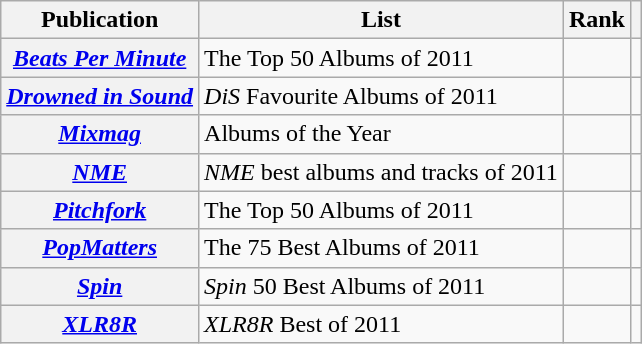<table class="wikitable sortable plainrowheaders" style="border:none; margin:0;">
<tr>
<th scope="col">Publication</th>
<th scope="col" class="unsortable">List</th>
<th scope="col" data-sort-type="number">Rank</th>
<th scope="col" class="unsortable"></th>
</tr>
<tr>
<th scope="row"><em><a href='#'>Beats Per Minute</a></em></th>
<td>The Top 50 Albums of 2011</td>
<td></td>
<td></td>
</tr>
<tr>
<th scope="row"><em><a href='#'>Drowned in Sound</a></em></th>
<td><em>DiS</em> Favourite Albums of 2011</td>
<td></td>
<td></td>
</tr>
<tr>
<th scope="row"><em><a href='#'>Mixmag</a></em></th>
<td>Albums of the Year</td>
<td></td>
<td></td>
</tr>
<tr>
<th scope="row"><em><a href='#'>NME</a></em></th>
<td><em>NME</em> best albums and tracks of 2011</td>
<td></td>
<td></td>
</tr>
<tr>
<th scope="row"><em><a href='#'>Pitchfork</a></em></th>
<td>The Top 50 Albums of 2011</td>
<td></td>
<td></td>
</tr>
<tr>
<th scope="row"><em><a href='#'>PopMatters</a></em></th>
<td>The 75 Best Albums of 2011</td>
<td></td>
<td></td>
</tr>
<tr>
<th scope="row"><em><a href='#'>Spin</a></em></th>
<td><em>Spin</em> 50 Best Albums of 2011</td>
<td></td>
<td></td>
</tr>
<tr>
<th scope="row"><em><a href='#'>XLR8R</a></em></th>
<td><em>XLR8R</em> Best of 2011</td>
<td></td>
<td></td>
</tr>
</table>
